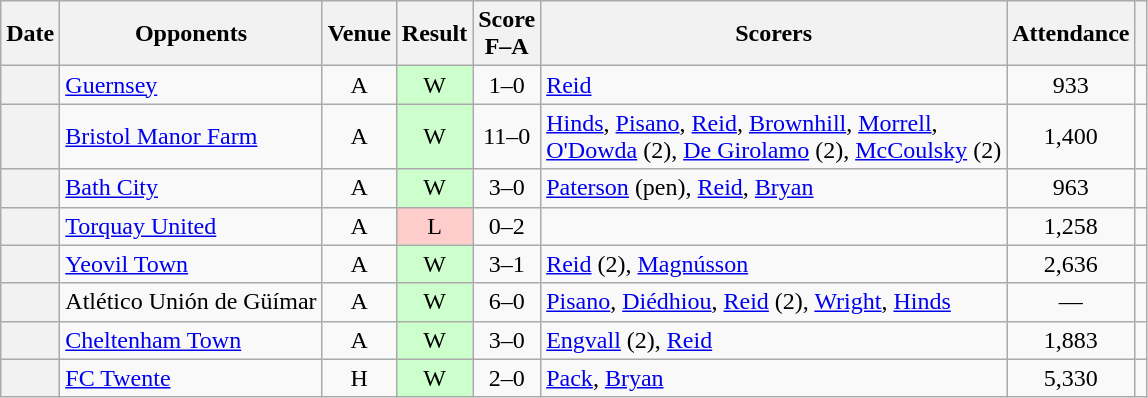<table class="wikitable plainrowheaders sortable" style="text-align:center">
<tr>
<th scope=col>Date</th>
<th scope=col>Opponents</th>
<th scope=col>Venue</th>
<th scope=col>Result</th>
<th scope=col>Score<br>F–A</th>
<th scope=col class=unsortable>Scorers</th>
<th scope=col>Attendance</th>
<th scope=col class=unsortable></th>
</tr>
<tr>
<th scope=row></th>
<td align=left><a href='#'>Guernsey</a></td>
<td>A</td>
<td style="background-color:#CCFFCC">W</td>
<td>1–0</td>
<td align="left"><a href='#'>Reid</a></td>
<td>933</td>
<td></td>
</tr>
<tr>
<th scope=row></th>
<td align=left><a href='#'>Bristol Manor Farm</a></td>
<td>A</td>
<td style="background-color:#CCFFCC">W</td>
<td>11–0</td>
<td align="left"><a href='#'>Hinds</a>, <a href='#'>Pisano</a>, <a href='#'>Reid</a>, <a href='#'>Brownhill</a>, <a href='#'>Morrell</a>,<br><a href='#'>O'Dowda</a> (2), <a href='#'>De Girolamo</a> (2), <a href='#'>McCoulsky</a> (2)</td>
<td>1,400</td>
<td></td>
</tr>
<tr>
<th scope=row></th>
<td align=left><a href='#'>Bath City</a></td>
<td>A</td>
<td style="background-color:#CCFFCC">W</td>
<td>3–0</td>
<td align="left"><a href='#'>Paterson</a> (pen), <a href='#'>Reid</a>, <a href='#'>Bryan</a></td>
<td>963</td>
<td></td>
</tr>
<tr>
<th scope=row></th>
<td align=left><a href='#'>Torquay United</a></td>
<td>A</td>
<td style="background-color:#FFCCCC">L</td>
<td>0–2</td>
<td align="left"></td>
<td>1,258</td>
<td></td>
</tr>
<tr>
<th scope=row></th>
<td align=left><a href='#'>Yeovil Town</a></td>
<td>A</td>
<td style="background-color:#CCFFCC">W</td>
<td>3–1</td>
<td align="left"><a href='#'>Reid</a> (2), <a href='#'>Magnússon</a></td>
<td>2,636</td>
<td></td>
</tr>
<tr>
<th scope=row></th>
<td align=left>Atlético Unión de Güímar</td>
<td>A</td>
<td style="background-color:#CCFFCC">W</td>
<td>6–0</td>
<td align="left"><a href='#'>Pisano</a>, <a href='#'>Diédhiou</a>, <a href='#'>Reid</a> (2), <a href='#'>Wright</a>, <a href='#'>Hinds</a></td>
<td>—</td>
<td></td>
</tr>
<tr>
<th scope=row></th>
<td align=left><a href='#'>Cheltenham Town</a></td>
<td>A</td>
<td style="background-color:#CCFFCC">W</td>
<td>3–0</td>
<td align="left"><a href='#'>Engvall</a> (2), <a href='#'>Reid</a></td>
<td>1,883</td>
<td></td>
</tr>
<tr>
<th scope=row></th>
<td align=left><a href='#'>FC Twente</a></td>
<td>H</td>
<td style="background-color:#CCFFCC">W</td>
<td>2–0</td>
<td align="left"><a href='#'>Pack</a>, <a href='#'>Bryan</a></td>
<td>5,330</td>
<td></td>
</tr>
</table>
